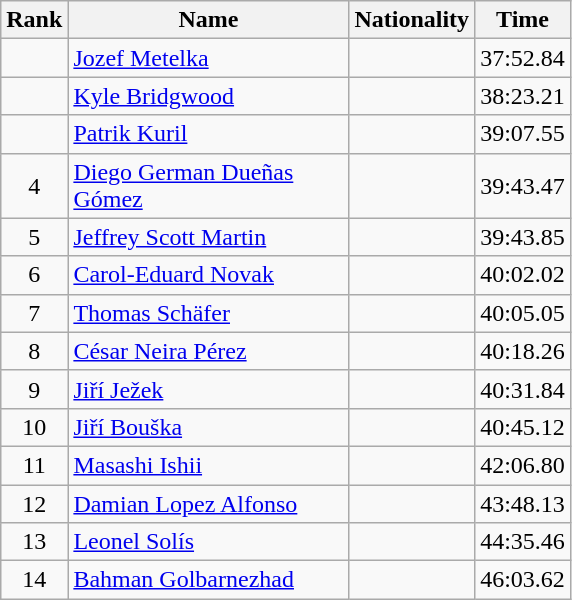<table class="wikitable sortable" style="text-align:center">
<tr>
<th width=20>Rank</th>
<th width=180>Name</th>
<th>Nationality</th>
<th>Time</th>
</tr>
<tr>
<td></td>
<td align=left><a href='#'>Jozef Metelka</a></td>
<td align=left></td>
<td>37:52.84</td>
</tr>
<tr>
<td></td>
<td align=left><a href='#'>Kyle Bridgwood</a></td>
<td align=left></td>
<td>38:23.21</td>
</tr>
<tr>
<td></td>
<td align=left><a href='#'>Patrik Kuril</a></td>
<td align=left></td>
<td>39:07.55</td>
</tr>
<tr>
<td>4</td>
<td align=left><a href='#'>Diego German Dueñas Gómez</a></td>
<td align=left></td>
<td>39:43.47</td>
</tr>
<tr>
<td>5</td>
<td align=left><a href='#'>Jeffrey Scott Martin</a></td>
<td align=left></td>
<td>39:43.85</td>
</tr>
<tr>
<td>6</td>
<td align=left><a href='#'>Carol-Eduard Novak</a></td>
<td align=left></td>
<td>40:02.02</td>
</tr>
<tr>
<td>7</td>
<td align=left><a href='#'>Thomas Schäfer</a></td>
<td align=left></td>
<td>40:05.05</td>
</tr>
<tr>
<td>8</td>
<td align=left><a href='#'>César Neira Pérez</a></td>
<td align=left></td>
<td>40:18.26</td>
</tr>
<tr>
<td>9</td>
<td align=left><a href='#'>Jiří Ježek</a></td>
<td align=left></td>
<td>40:31.84</td>
</tr>
<tr>
<td>10</td>
<td align=left><a href='#'>Jiří Bouška</a></td>
<td align=left></td>
<td>40:45.12</td>
</tr>
<tr>
<td>11</td>
<td align=left><a href='#'>Masashi Ishii</a></td>
<td align=left></td>
<td>42:06.80</td>
</tr>
<tr>
<td>12</td>
<td align=left><a href='#'>Damian Lopez Alfonso</a></td>
<td align=left></td>
<td>43:48.13</td>
</tr>
<tr>
<td>13</td>
<td align=left><a href='#'>Leonel Solís</a></td>
<td align=left></td>
<td>44:35.46</td>
</tr>
<tr>
<td>14</td>
<td align=left><a href='#'>Bahman Golbarnezhad</a></td>
<td align=left></td>
<td>46:03.62</td>
</tr>
</table>
